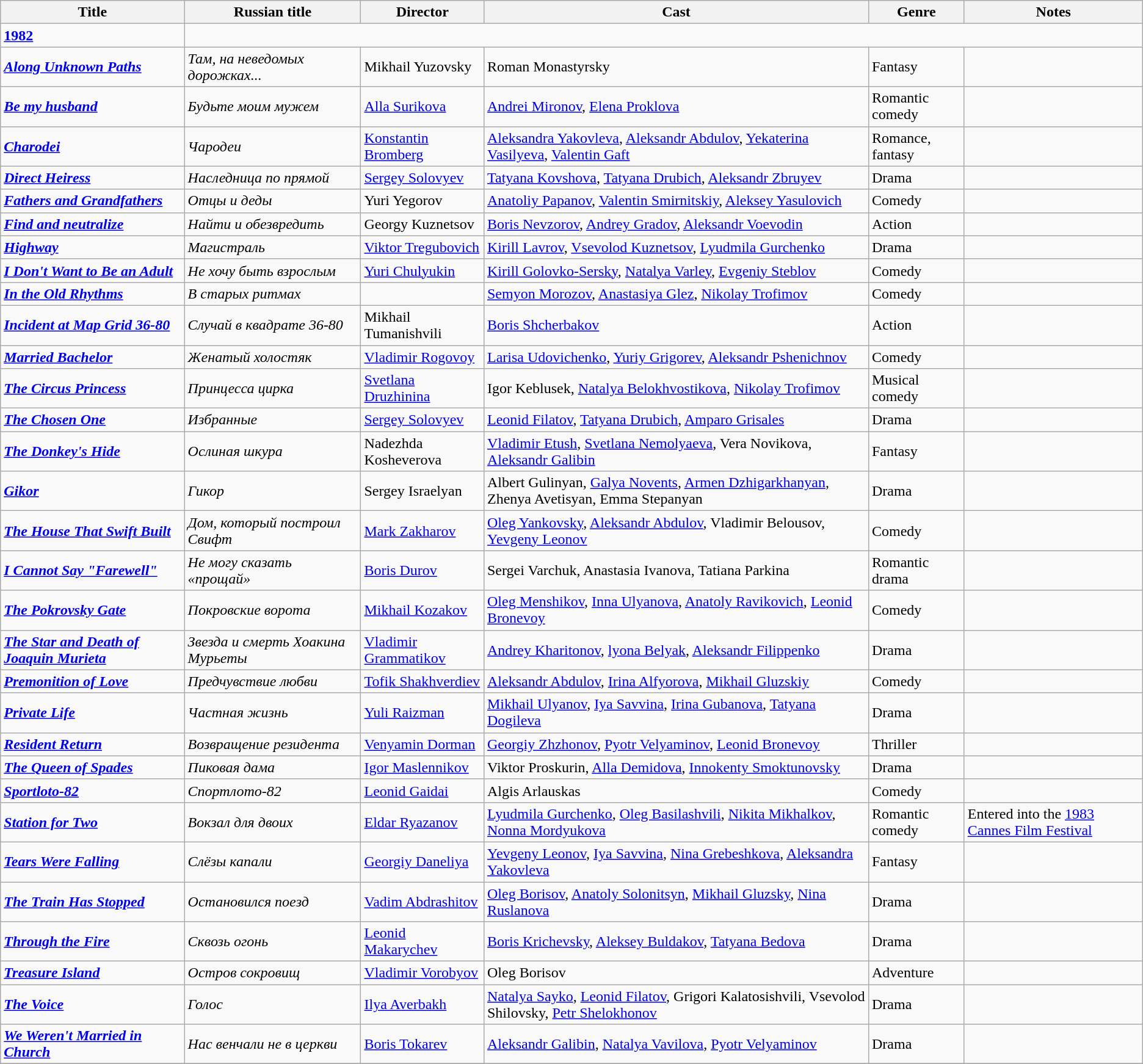<table class="wikitable">
<tr>
<th>Title</th>
<th>Russian title</th>
<th>Director</th>
<th>Cast</th>
<th>Genre</th>
<th>Notes</th>
</tr>
<tr>
<td><strong><a href='#'>1982</a></strong></td>
</tr>
<tr>
<td><strong><em><a href='#'>Along Unknown Paths</a></em></strong></td>
<td><em>Там, на неведомых дорожках...</em></td>
<td>Mikhail Yuzovsky</td>
<td>Roman Monastyrsky</td>
<td>Fantasy</td>
<td></td>
</tr>
<tr>
<td><strong><em><a href='#'>Be my husband</a></em></strong></td>
<td><em>Будьте моим мужем</em></td>
<td><a href='#'>Alla Surikova</a></td>
<td><a href='#'>Andrei Mironov</a>, <a href='#'>Elena Proklova</a></td>
<td>Romantic comedy</td>
<td></td>
</tr>
<tr>
<td><strong><em><a href='#'>Charodei</a></em></strong></td>
<td><em>Чародеи</em></td>
<td><a href='#'>Konstantin Bromberg</a></td>
<td><a href='#'>Aleksandra Yakovleva</a>, <a href='#'>Aleksandr Abdulov</a>, <a href='#'>Yekaterina Vasilyeva</a>, <a href='#'>Valentin Gaft</a></td>
<td>Romance, fantasy</td>
<td></td>
</tr>
<tr>
<td><strong><em><a href='#'>Direct Heiress</a></em></strong></td>
<td><em>Наследница по прямой</em></td>
<td><a href='#'>Sergey Solovyev</a></td>
<td><a href='#'>Tatyana Kovshova</a>, <a href='#'>Tatyana Drubich</a>, <a href='#'>Aleksandr Zbruyev</a></td>
<td>Drama</td>
<td></td>
</tr>
<tr>
<td><strong><em><a href='#'>Fathers and Grandfathers</a></em></strong></td>
<td><em>Отцы и деды</em></td>
<td>Yuri Yegorov</td>
<td><a href='#'>Anatoliy Papanov</a>, <a href='#'>Valentin Smirnitskiy</a>, <a href='#'>Aleksey Yasulovich</a></td>
<td>Comedy</td>
<td></td>
</tr>
<tr>
<td><strong><em><a href='#'>Find and neutralize</a></em></strong></td>
<td><em>Найти и обезвредить</em></td>
<td>Georgy Kuznetsov</td>
<td><a href='#'>Boris Nevzorov</a>, <a href='#'>Andrey Gradov</a>, <a href='#'>Aleksandr Voevodin</a></td>
<td>Action</td>
<td></td>
</tr>
<tr>
<td><strong><em><a href='#'>Highway</a></em></strong></td>
<td><em>Магистраль</em></td>
<td><a href='#'>Viktor Tregubovich</a></td>
<td><a href='#'>Kirill Lavrov</a>, <a href='#'>Vsevolod Kuznetsov</a>, <a href='#'>Lyudmila Gurchenko</a></td>
<td>Drama</td>
<td></td>
</tr>
<tr>
<td><strong><em><a href='#'>I Don't Want to Be an Adult</a></em></strong></td>
<td><em>Не хочу быть взрослым</em></td>
<td><a href='#'>Yuri Chulyukin</a></td>
<td><a href='#'>Kirill Golovko-Sersky</a>, <a href='#'>Natalya Varley</a>, <a href='#'>Evgeniy Steblov</a></td>
<td>Comedy</td>
<td></td>
</tr>
<tr>
<td><strong><em><a href='#'>In the Old Rhythms</a></em></strong></td>
<td><em>В старых ритмах</em></td>
<td></td>
<td><a href='#'>Semyon Morozov</a>, <a href='#'>Anastasiya Glez</a>, <a href='#'>Nikolay Trofimov</a></td>
<td>Comedy</td>
<td></td>
</tr>
<tr>
<td><strong><em><a href='#'>Incident at Map Grid 36-80</a></em></strong></td>
<td><em>Случай в квадрате 36-80</em></td>
<td>Mikhail Tumanishvili</td>
<td><a href='#'>Boris Shcherbakov</a></td>
<td>Action</td>
<td></td>
</tr>
<tr>
<td><strong><em><a href='#'>Married Bachelor</a></em></strong></td>
<td><em>Женатый холостяк</em></td>
<td><a href='#'>Vladimir Rogovoy</a></td>
<td><a href='#'>Larisa Udovichenko</a>, <a href='#'>Yuriy Grigorev</a>, <a href='#'>Aleksandr Pshenichnov</a></td>
<td>Comedy</td>
<td></td>
</tr>
<tr>
<td><strong><em><a href='#'>The Circus Princess</a></em></strong></td>
<td><em>Принцесса цирка</em></td>
<td><a href='#'>Svetlana Druzhinina</a></td>
<td>Igor Keblusek, <a href='#'>Natalya Belokhvostikova</a>, <a href='#'>Nikolay Trofimov</a></td>
<td>Musical comedy</td>
<td></td>
</tr>
<tr>
<td><strong><em><a href='#'>The Chosen One</a></em></strong></td>
<td><em>Избранные</em></td>
<td><a href='#'>Sergey Solovyev</a></td>
<td><a href='#'>Leonid Filatov</a>, <a href='#'>Tatyana Drubich</a>, <a href='#'>Amparo Grisales</a></td>
<td>Drama</td>
<td></td>
</tr>
<tr>
<td><strong><em><a href='#'>The Donkey's Hide</a></em></strong></td>
<td><em>Ослиная шкура</em></td>
<td>Nadezhda Kosheverova</td>
<td><a href='#'>Vladimir Etush</a>, <a href='#'>Svetlana Nemolyaeva</a>, Vera Novikova, <a href='#'>Aleksandr Galibin</a></td>
<td>Fantasy</td>
<td></td>
</tr>
<tr>
<td><strong><em><a href='#'>Gikor</a></em></strong></td>
<td><em>Гикор</em></td>
<td>Sergey Israelyan</td>
<td>Albert Gulinyan, <a href='#'>Galya Novents</a>, <a href='#'>Armen Dzhigarkhanyan</a>, Zhenya Avetisyan, Emma Stepanyan</td>
<td>Drama</td>
<td></td>
</tr>
<tr>
<td><strong><em><a href='#'>The House That Swift Built</a></em></strong></td>
<td><em>Дом, который построил Свифт</em></td>
<td><a href='#'>Mark Zakharov</a></td>
<td><a href='#'>Oleg Yankovsky</a>, <a href='#'>Aleksandr Abdulov</a>, Vladimir Belousov, <a href='#'>Yevgeny Leonov</a></td>
<td>Comedy</td>
<td></td>
</tr>
<tr>
<td><strong><em><a href='#'>I Cannot Say "Farewell"</a></em></strong></td>
<td><em>Не могу сказать «прощай»</em></td>
<td><a href='#'>Boris Durov</a></td>
<td>Sergei Varchuk, Anastasia Ivanova, Tatiana Parkina</td>
<td>Romantic drama</td>
<td></td>
</tr>
<tr>
<td><strong><em><a href='#'>The Pokrovsky Gate</a></em></strong></td>
<td><em>Покровские ворота</em></td>
<td><a href='#'>Mikhail Kozakov</a></td>
<td><a href='#'>Oleg Menshikov</a>, <a href='#'>Inna Ulyanova</a>, <a href='#'>Anatoly Ravikovich</a>, <a href='#'>Leonid Bronevoy</a></td>
<td>Comedy</td>
<td></td>
</tr>
<tr>
<td><strong><em><a href='#'>The Star and Death of Joaquin Murieta</a></em></strong></td>
<td><em>Звезда и смерть Хоакина Мурьеты</em></td>
<td><a href='#'>Vladimir Grammatikov</a></td>
<td><a href='#'>Andrey Kharitonov</a>, <a href='#'>lyona Belyak</a>, <a href='#'>Aleksandr Filippenko</a></td>
<td>Drama</td>
<td></td>
</tr>
<tr>
<td><strong><em><a href='#'>Premonition of Love</a></em></strong></td>
<td><em>Предчувствие любви</em></td>
<td><a href='#'>Tofik Shakhverdiev</a></td>
<td><a href='#'>Aleksandr Abdulov</a>, <a href='#'>Irina Alfyorova</a>, <a href='#'>Mikhail Gluzskiy</a></td>
<td>Comedy</td>
<td></td>
</tr>
<tr>
<td><strong><em><a href='#'>Private Life</a></em></strong></td>
<td><em>Частная жизнь</em></td>
<td><a href='#'>Yuli Raizman</a></td>
<td><a href='#'>Mikhail Ulyanov</a>, <a href='#'>Iya Savvina</a>, <a href='#'>Irina Gubanova</a>, <a href='#'>Tatyana Dogileva</a></td>
<td>Drama</td>
<td></td>
</tr>
<tr>
<td><strong><em><a href='#'>Resident Return</a></em></strong></td>
<td><em>Возвращение резидента</em></td>
<td><a href='#'>Venyamin Dorman</a></td>
<td><a href='#'>Georgiy Zhzhonov</a>, <a href='#'>Pyotr Velyaminov</a>, <a href='#'>Leonid Bronevoy</a></td>
<td>Thriller</td>
<td></td>
</tr>
<tr>
<td><strong><em><a href='#'>The Queen of Spades</a></em></strong></td>
<td><em>Пиковая дама</em></td>
<td><a href='#'>Igor Maslennikov</a></td>
<td>Viktor Proskurin, <a href='#'>Alla Demidova</a>, <a href='#'>Innokenty Smoktunovsky</a></td>
<td>Drama</td>
<td></td>
</tr>
<tr>
<td><strong><em><a href='#'>Sportloto-82</a></em></strong></td>
<td><em>Спортлото-82</em></td>
<td><a href='#'>Leonid Gaidai</a></td>
<td>Algis Arlauskas</td>
<td>Comedy</td>
<td></td>
</tr>
<tr>
<td><strong><em><a href='#'>Station for Two</a></em></strong></td>
<td><em>Вокзал для двоих</em></td>
<td><a href='#'>Eldar Ryazanov</a></td>
<td><a href='#'>Lyudmila Gurchenko</a>, <a href='#'>Oleg Basilashvili</a>, <a href='#'>Nikita Mikhalkov</a>, <a href='#'>Nonna Mordyukova</a></td>
<td>Romantic comedy</td>
<td>Entered into the <a href='#'>1983 Cannes Film Festival</a></td>
</tr>
<tr>
<td><strong><em><a href='#'>Tears Were Falling</a></em></strong></td>
<td><em>Слёзы капали</em></td>
<td><a href='#'>Georgiy Daneliya</a></td>
<td><a href='#'>Yevgeny Leonov</a>, <a href='#'>Iya Savvina</a>, <a href='#'>Nina Grebeshkova</a>, <a href='#'>Aleksandra Yakovleva</a></td>
<td>Fantasy</td>
<td></td>
</tr>
<tr>
<td><strong><em><a href='#'>The Train Has Stopped</a></em></strong></td>
<td><em>Oстановился пoeзд</em></td>
<td><a href='#'>Vadim Abdrashitov</a></td>
<td><a href='#'>Oleg Borisov</a>, <a href='#'>Anatoly Solonitsyn</a>, <a href='#'>Mikhail Gluzsky</a>, <a href='#'>Nina Ruslanova</a></td>
<td>Drama</td>
<td></td>
</tr>
<tr>
<td><strong><em><a href='#'>Through the Fire</a></em></strong></td>
<td><em>Сквозь огонь</em></td>
<td><a href='#'>Leonid Makarychev</a></td>
<td><a href='#'>Boris Krichevsky</a>, <a href='#'>Aleksey Buldakov</a>, <a href='#'>Tatyana Bedova</a></td>
<td>Drama</td>
<td></td>
</tr>
<tr>
<td><strong><em><a href='#'>Treasure Island</a></em></strong></td>
<td><em>Остров сокровищ</em></td>
<td><a href='#'>Vladimir Vorobyov</a></td>
<td>Oleg Borisov</td>
<td>Adventure</td>
<td></td>
</tr>
<tr>
<td><strong><em><a href='#'>The Voice</a></em></strong></td>
<td><em>Голос </em></td>
<td><a href='#'>Ilya Averbakh</a></td>
<td><a href='#'>Natalya Sayko</a>, <a href='#'>Leonid Filatov</a>, Grigori Kalatosishvili, Vsevolod Shilovsky, <a href='#'>Petr Shelokhonov</a></td>
<td>Drama</td>
<td></td>
</tr>
<tr>
<td><strong><em><a href='#'>We Weren't Married in Church</a></em></strong></td>
<td><em>Нас венчали не в церкви</em></td>
<td><a href='#'>Boris Tokarev</a></td>
<td><a href='#'>Aleksandr Galibin</a>, <a href='#'>Natalya Vavilova</a>, <a href='#'>Pyotr Velyaminov</a></td>
<td>Drama</td>
<td></td>
</tr>
<tr>
</tr>
</table>
